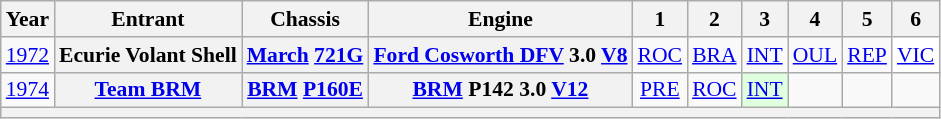<table class="wikitable" style="text-align:center; font-size:90%">
<tr>
<th>Year</th>
<th>Entrant</th>
<th>Chassis</th>
<th>Engine</th>
<th>1</th>
<th>2</th>
<th>3</th>
<th>4</th>
<th>5</th>
<th>6</th>
</tr>
<tr>
<td><a href='#'>1972</a></td>
<th>Ecurie Volant Shell</th>
<th><a href='#'>March</a> <a href='#'>721G</a></th>
<th><a href='#'>Ford Cosworth DFV</a> 3.0 <a href='#'>V8</a></th>
<td><a href='#'>ROC</a></td>
<td><a href='#'>BRA</a></td>
<td><a href='#'>INT</a></td>
<td><a href='#'>OUL</a></td>
<td><a href='#'>REP</a></td>
<td style="background:#FFFFFF;"><a href='#'>VIC</a><br></td>
</tr>
<tr>
<td><a href='#'>1974</a></td>
<th><strong><a href='#'>Team BRM</a></strong></th>
<th><a href='#'>BRM</a> <a href='#'>P160E</a></th>
<th><a href='#'>BRM</a> P142 3.0 <a href='#'>V12</a></th>
<td><a href='#'>PRE</a></td>
<td><a href='#'>ROC</a></td>
<td style="background:#DFFFDF;"><a href='#'>INT</a><br></td>
<td></td>
<td></td>
<td></td>
</tr>
<tr>
<th colspan="10"></th>
</tr>
</table>
